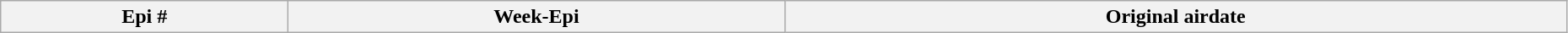<table class="wikitable plainrowheaders" style="width:98%;">
<tr>
<th>Epi #</th>
<th>Week-Epi</th>
<th>Original airdate<br>



</th>
</tr>
</table>
